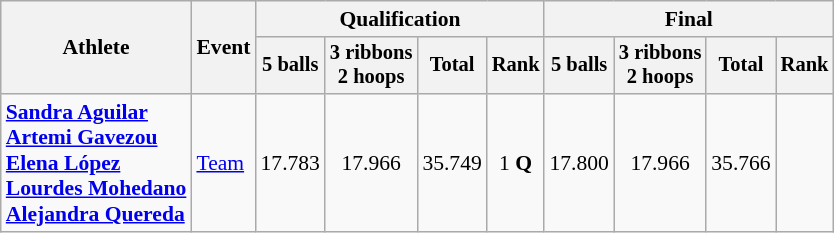<table class="wikitable" style="font-size:90%">
<tr>
<th rowspan="2">Athlete</th>
<th rowspan="2">Event</th>
<th colspan="4">Qualification</th>
<th colspan="4">Final</th>
</tr>
<tr style="font-size:95%">
<th>5 balls</th>
<th>3 ribbons<br>2 hoops</th>
<th>Total</th>
<th>Rank</th>
<th>5 balls</th>
<th>3 ribbons<br>2 hoops</th>
<th>Total</th>
<th>Rank</th>
</tr>
<tr align=center>
<td align=left><strong><a href='#'>Sandra Aguilar</a><br><a href='#'>Artemi Gavezou</a><br><a href='#'>Elena López</a><br><a href='#'>Lourdes Mohedano</a><br><a href='#'>Alejandra Quereda</a></strong></td>
<td align=left><a href='#'>Team</a></td>
<td>17.783</td>
<td>17.966</td>
<td>35.749</td>
<td>1 <strong>Q</strong></td>
<td>17.800</td>
<td>17.966</td>
<td>35.766</td>
<td></td>
</tr>
</table>
